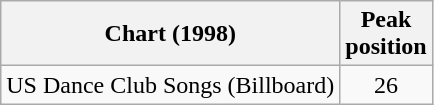<table class="wikitable plainrowheaders" style="text-align:center">
<tr>
<th scope="col">Chart (1998)</th>
<th scope="col">Peak<br>position</th>
</tr>
<tr>
<td>US Dance Club Songs (Billboard)</td>
<td style="text-align:center;">26</td>
</tr>
</table>
